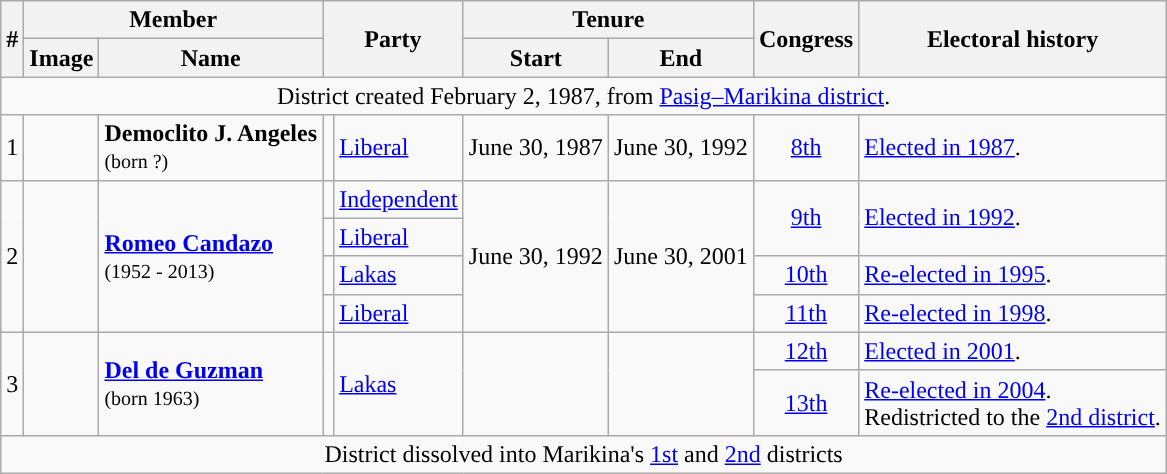<table class="wikitable">
<tr>
<th rowspan="2">#</th>
<th colspan="2">Member</th>
<th colspan="2" rowspan="2">Party</th>
<th colspan="2">Tenure</th>
<th rowspan="2">Congress</th>
<th rowspan="2">Electoral history</th>
</tr>
<tr>
<th>Image</th>
<th>Name<br></th>
<th>Start</th>
<th>End</th>
</tr>
<tr>
<td colspan="10" style="text-align:center;">District created February 2, 1987, from <a href='#'>Pasig–Marikina district</a>.</td>
</tr>
<tr>
<td style="text-align:center;">1</td>
<td></td>
<td><strong>Democlito J. Angeles</strong><br><small>(born ?)</small></td>
<td style="color:inherit;background:"></td>
<td><a href='#'>Liberal</a></td>
<td>June 30, 1987</td>
<td>June 30, 1992</td>
<td style="text-align:center;"><a href='#'>8th</a></td>
<td><a href='#'>Elected in 1987</a>.</td>
</tr>
<tr>
<td rowspan="4" style="text-align:center;">2</td>
<td rowspan="4"></td>
<td rowspan=4><strong><a href='#'>Romeo Candazo</a></strong><br><small>(1952 - 2013)</small></td>
<td style="color:inherit;background:"></td>
<td><a href='#'>Independent</a></td>
<td rowspan="4">June 30, 1992</td>
<td rowspan="4">June 30, 2001</td>
<td rowspan="2" style="text-align:center;"><a href='#'>9th</a></td>
<td rowspan="2"><a href='#'>Elected in 1992</a>.</td>
</tr>
<tr>
<td style="color:inherit;background:"></td>
<td><a href='#'>Liberal</a></td>
</tr>
<tr>
<td style="color:inherit;background:"></td>
<td><a href='#'>Lakas</a></td>
<td style="text-align:center;"><a href='#'>10th</a></td>
<td><a href='#'>Re-elected in 1995</a>.</td>
</tr>
<tr>
<td style="color:inherit;background:"></td>
<td><a href='#'>Liberal</a></td>
<td style="text-align:center;"><a href='#'>11th</a></td>
<td><a href='#'>Re-elected in 1998</a>.</td>
</tr>
<tr>
<td rowspan="2" style="text-align:center;">3</td>
<td rowspan="2"></td>
<td rowspan="2"><strong><a href='#'>Del de Guzman</a></strong><br><small>(born 1963)</small></td>
<td rowspan="2" style="color:inherit;background:"></td>
<td rowspan="2"><a href='#'>Lakas</a></td>
<td rowspan="2"></td>
<td rowspan="2"></td>
<td style="text-align:center;"><a href='#'>12th</a></td>
<td><a href='#'>Elected in 2001</a>.</td>
</tr>
<tr>
<td style="text-align:center;"><a href='#'>13th</a></td>
<td><a href='#'>Re-elected in 2004</a>.<br>Redistricted to the <a href='#'>2nd district</a>.</td>
</tr>
<tr>
<td colspan="10" style="text-align:center;">District dissolved into Marikina's <a href='#'>1st</a> and <a href='#'>2nd</a> districts</td>
</tr>
</table>
